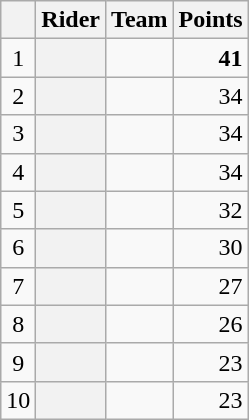<table class="wikitable plainrowheaders">
<tr>
<th></th>
<th>Rider</th>
<th>Team</th>
<th>Points</th>
</tr>
<tr>
<td style="text-align:center;">1</td>
<th scope="row"> </th>
<td></td>
<td style="text-align:right;"><strong>41</strong></td>
</tr>
<tr>
<td style="text-align:center;">2</td>
<th scope="row"></th>
<td></td>
<td style="text-align:right;">34</td>
</tr>
<tr>
<td style="text-align:center;">3</td>
<th scope="row"></th>
<td></td>
<td style="text-align:right;">34</td>
</tr>
<tr>
<td style="text-align:center;">4</td>
<th scope="row"></th>
<td></td>
<td style="text-align:right;">34</td>
</tr>
<tr>
<td style="text-align:center;">5</td>
<th scope="row"></th>
<td></td>
<td style="text-align:right;">32</td>
</tr>
<tr>
<td style="text-align:center;">6</td>
<th scope="row"></th>
<td></td>
<td style="text-align:right;">30</td>
</tr>
<tr>
<td style="text-align:center;">7</td>
<th scope="row"></th>
<td></td>
<td style="text-align:right;">27</td>
</tr>
<tr>
<td style="text-align:center;">8</td>
<th scope="row"> </th>
<td></td>
<td style="text-align:right;">26</td>
</tr>
<tr>
<td style="text-align:center;">9</td>
<th scope="row"></th>
<td></td>
<td style="text-align:right;">23</td>
</tr>
<tr>
<td style="text-align:center;">10</td>
<th scope="row"></th>
<td></td>
<td style="text-align:right;">23</td>
</tr>
</table>
